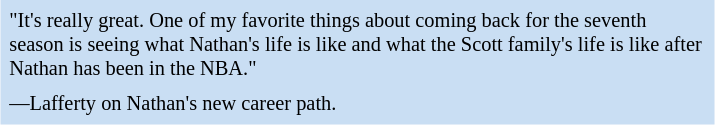<table class="toccolours" style="float: right; margin-left: 1em; margin-right: 2em; font-size: 85%; background:#c9def3; color:black; width:35em; max-width: 40%;" cellspacing="5">
<tr>
<td style="text-align: left;">"It's really great. One of my favorite things about coming back for the seventh season is seeing what Nathan's life is like and what the Scott family's life is like after Nathan has been in the NBA."</td>
</tr>
<tr>
<td style="text-align: left;">—Lafferty on Nathan's new career path.</td>
</tr>
</table>
